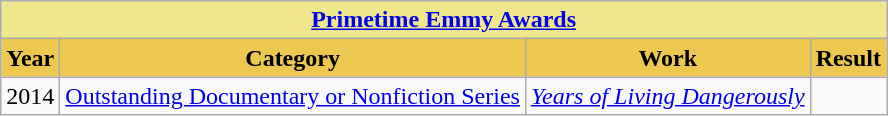<table class="wikitable">
<tr>
<th colspan="4" style="background:#F0E68C" align="center"><a href='#'>Primetime Emmy Awards</a></th>
</tr>
<tr>
<th style="background:#ECC850;">Year</th>
<th style="background:#ECC850;">Category</th>
<th style="background:#ECC850;">Work</th>
<th style="background:#ECC850;">Result</th>
</tr>
<tr>
<td align="center">2014</td>
<td><a href='#'>Outstanding Documentary or Nonfiction Series</a></td>
<td><em><a href='#'>Years of Living Dangerously</a></em></td>
<td></td>
</tr>
</table>
